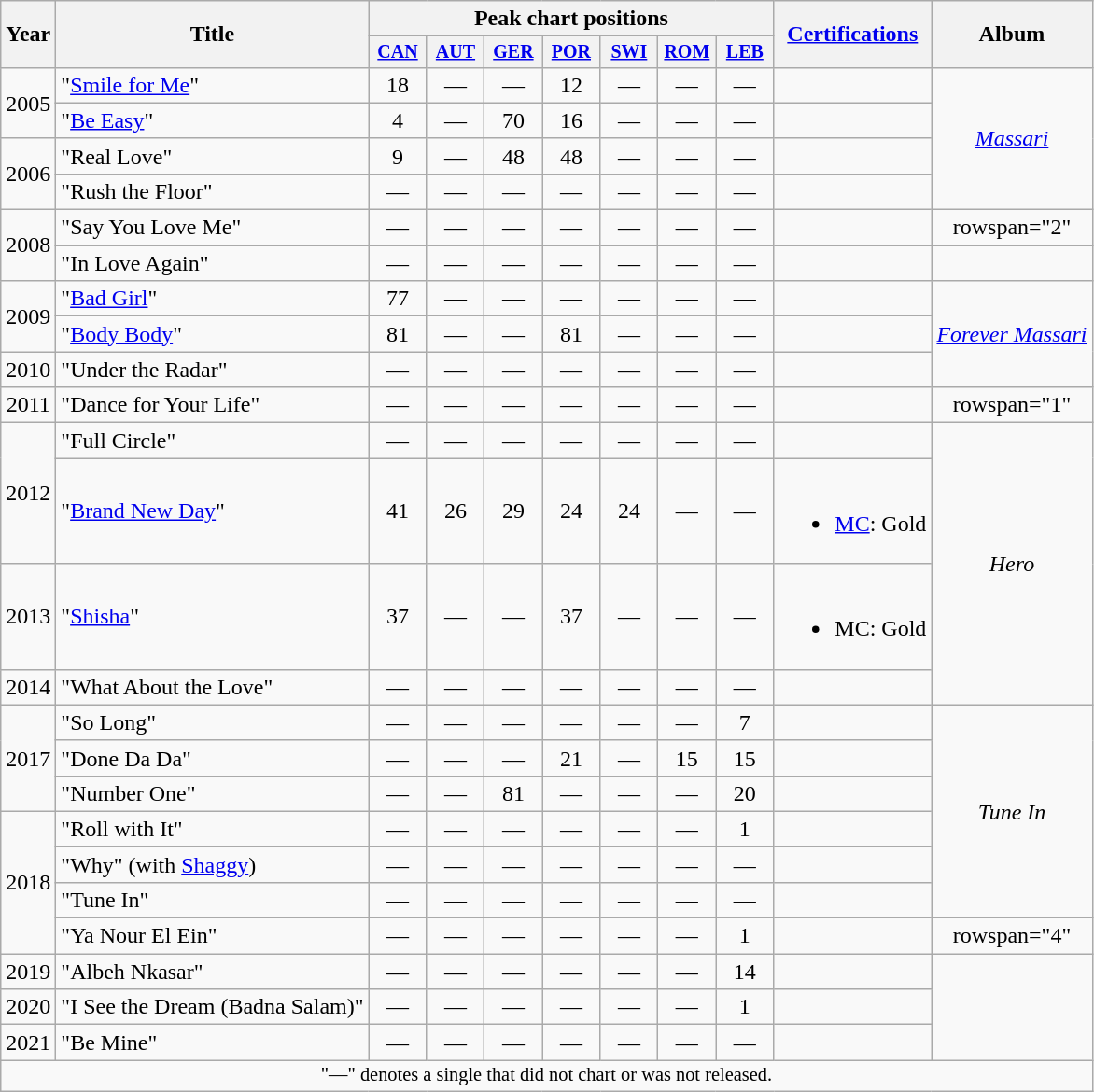<table class="wikitable" style="text-align:center;">
<tr>
<th rowspan="2">Year</th>
<th rowspan="2">Title</th>
<th colspan="7">Peak chart positions</th>
<th rowspan="2"><a href='#'>Certifications</a></th>
<th rowspan="2">Album</th>
</tr>
<tr style="font-size:smaller;">
<th width="35"><a href='#'>CAN</a><br></th>
<th width="35"><a href='#'>AUT</a><br></th>
<th width="35"><a href='#'>GER</a><br></th>
<th width="35"><a href='#'>POR</a><br></th>
<th width="35"><a href='#'>SWI</a><br></th>
<th width="35"><a href='#'>ROM</a><br></th>
<th width="35"><a href='#'>LEB</a><br></th>
</tr>
<tr>
<td rowspan="2">2005</td>
<td style="text-align:left;">"<a href='#'>Smile for Me</a>" </td>
<td>18</td>
<td>—</td>
<td>—</td>
<td>12</td>
<td>—</td>
<td>—</td>
<td>—</td>
<td></td>
<td rowspan="4"><em><a href='#'>Massari</a></em></td>
</tr>
<tr>
<td style="text-align:left;">"<a href='#'>Be Easy</a>"</td>
<td>4</td>
<td>—</td>
<td>70</td>
<td>16</td>
<td>—</td>
<td>—</td>
<td>—</td>
<td></td>
</tr>
<tr>
<td rowspan="2">2006</td>
<td style="text-align:left;">"Real Love"</td>
<td>9</td>
<td>—</td>
<td>48</td>
<td>48</td>
<td>—</td>
<td>—</td>
<td>—</td>
<td></td>
</tr>
<tr>
<td style="text-align:left;">"Rush the Floor" </td>
<td>—</td>
<td>—</td>
<td>—</td>
<td>—</td>
<td>—</td>
<td>—</td>
<td>—</td>
<td></td>
</tr>
<tr>
<td rowspan="2">2008</td>
<td style="text-align:left;">"Say You Love Me"</td>
<td>—</td>
<td>—</td>
<td>—</td>
<td>—</td>
<td>—</td>
<td>—</td>
<td>—</td>
<td></td>
<td>rowspan="2" </td>
</tr>
<tr>
<td style="text-align:left;">"In Love Again"</td>
<td>—</td>
<td>—</td>
<td>—</td>
<td>—</td>
<td>—</td>
<td>—</td>
<td>—</td>
<td></td>
</tr>
<tr>
<td rowspan="2">2009</td>
<td style="text-align:left;">"<a href='#'>Bad Girl</a>"</td>
<td>77</td>
<td>—</td>
<td>—</td>
<td>—</td>
<td>—</td>
<td>—</td>
<td>—</td>
<td></td>
<td rowspan="3"><em><a href='#'>Forever Massari</a></em></td>
</tr>
<tr>
<td style="text-align:left;">"<a href='#'>Body Body</a>"</td>
<td>81</td>
<td>—</td>
<td>—</td>
<td>81</td>
<td>—</td>
<td>—</td>
<td>—</td>
<td></td>
</tr>
<tr>
<td>2010</td>
<td style="text-align:left;">"Under the Radar"</td>
<td>—</td>
<td>—</td>
<td>—</td>
<td>—</td>
<td>—</td>
<td>—</td>
<td>—</td>
<td></td>
</tr>
<tr>
<td>2011</td>
<td style="text-align:left;">"Dance for Your Life"</td>
<td>—</td>
<td>—</td>
<td>—</td>
<td>—</td>
<td>—</td>
<td>—</td>
<td>—</td>
<td></td>
<td>rowspan="1" </td>
</tr>
<tr>
<td rowspan="2">2012</td>
<td style="text-align:left;">"Full Circle" </td>
<td>—</td>
<td>—</td>
<td>—</td>
<td>—</td>
<td>—</td>
<td>—</td>
<td>—</td>
<td></td>
<td rowspan="4"><em>Hero</em></td>
</tr>
<tr>
<td style="text-align:left;">"<a href='#'>Brand New Day</a>"</td>
<td>41</td>
<td>26</td>
<td>29</td>
<td>24</td>
<td>24</td>
<td>—</td>
<td>—</td>
<td><br><ul><li><a href='#'>MC</a>: Gold</li></ul></td>
</tr>
<tr>
<td>2013</td>
<td style="text-align:left;">"<a href='#'>Shisha</a>" </td>
<td>37</td>
<td>—</td>
<td>—</td>
<td>37</td>
<td>—</td>
<td>—</td>
<td>—</td>
<td><br><ul><li>MC: Gold</li></ul></td>
</tr>
<tr>
<td>2014</td>
<td style="text-align:left;">"What About the Love" </td>
<td>—</td>
<td>—</td>
<td>—</td>
<td>—</td>
<td>—</td>
<td>—</td>
<td>—</td>
<td></td>
</tr>
<tr>
<td rowspan="3">2017</td>
<td style="text-align:left;">"So Long"</td>
<td>—</td>
<td>—</td>
<td>—</td>
<td>—</td>
<td>—</td>
<td>—</td>
<td>7</td>
<td></td>
<td rowspan="6"><em>Tune In</em></td>
</tr>
<tr>
<td style="text-align:left;">"Done Da Da"</td>
<td>—</td>
<td>—</td>
<td>—</td>
<td>21</td>
<td>—</td>
<td>15</td>
<td>15</td>
<td></td>
</tr>
<tr>
<td style="text-align:left;">"Number One" </td>
<td>—</td>
<td>—</td>
<td>81</td>
<td>—</td>
<td>—</td>
<td>—</td>
<td>20</td>
<td></td>
</tr>
<tr>
<td rowspan="4">2018</td>
<td style="text-align:left;">"Roll with It" </td>
<td>—</td>
<td>—</td>
<td>—</td>
<td>—</td>
<td>—</td>
<td>—</td>
<td>1</td>
<td></td>
</tr>
<tr>
<td style="text-align:left;">"Why" (with <a href='#'>Shaggy</a>)</td>
<td>—</td>
<td>—</td>
<td>—</td>
<td>—</td>
<td>—</td>
<td>—</td>
<td>—</td>
<td></td>
</tr>
<tr>
<td style="text-align:left;">"Tune In" </td>
<td>—</td>
<td>—</td>
<td>—</td>
<td>—</td>
<td>—</td>
<td>—</td>
<td>—</td>
<td></td>
</tr>
<tr>
<td style="text-align:left;">"Ya Nour El Ein" </td>
<td>—</td>
<td>—</td>
<td>—</td>
<td>—</td>
<td>—</td>
<td>—</td>
<td>1</td>
<td></td>
<td>rowspan="4" </td>
</tr>
<tr>
<td>2019</td>
<td style="text-align:left;">"Albeh Nkasar"</td>
<td>—</td>
<td>—</td>
<td>—</td>
<td>—</td>
<td>—</td>
<td>—</td>
<td>14</td>
<td></td>
</tr>
<tr>
<td>2020</td>
<td style="text-align:left;">"I See the Dream (Badna Salam)" </td>
<td>—</td>
<td>—</td>
<td>—</td>
<td>—</td>
<td>—</td>
<td>—</td>
<td>1</td>
<td></td>
</tr>
<tr>
<td>2021</td>
<td style="text-align:left;">"Be Mine"</td>
<td>—</td>
<td>—</td>
<td>—</td>
<td>—</td>
<td>—</td>
<td>—</td>
<td>—</td>
<td></td>
</tr>
<tr>
<td colspan="14" style="font-size:85%">"—" denotes a single that did not chart or was not released.</td>
</tr>
</table>
